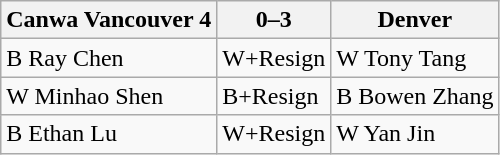<table class="wikitable">
<tr>
<th>Canwa Vancouver 4</th>
<th>0–3</th>
<th>Denver</th>
</tr>
<tr>
<td>B Ray Chen</td>
<td>W+Resign</td>
<td>W Tony Tang</td>
</tr>
<tr>
<td>W Minhao Shen</td>
<td>B+Resign</td>
<td>B Bowen Zhang</td>
</tr>
<tr>
<td>B Ethan Lu</td>
<td>W+Resign</td>
<td>W Yan Jin</td>
</tr>
</table>
